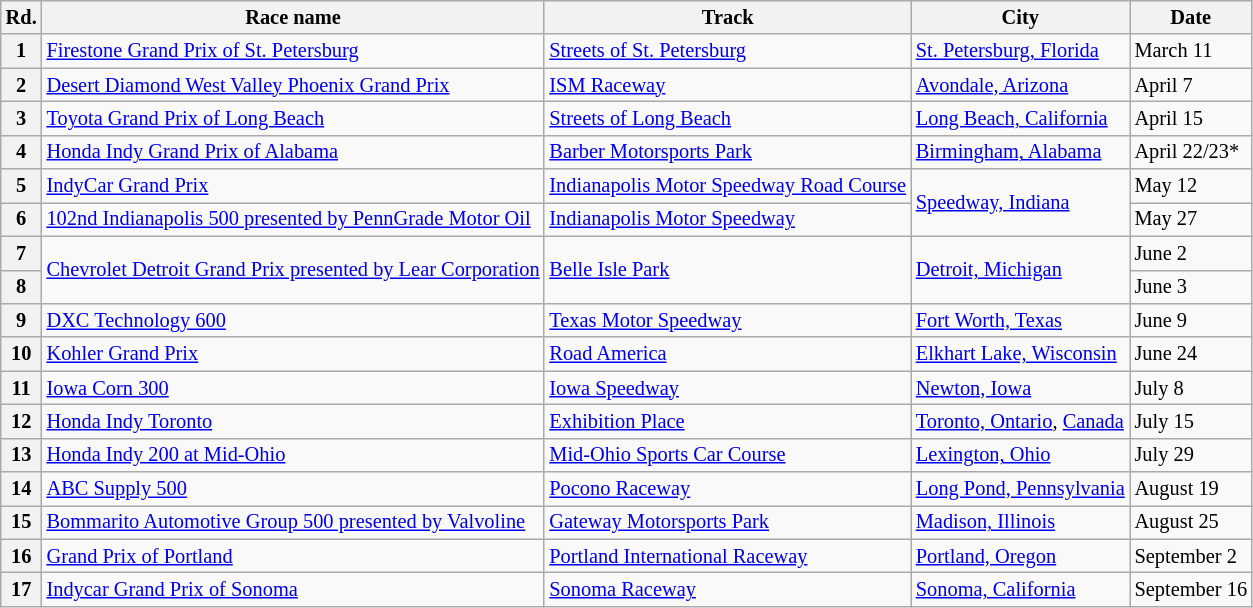<table class="wikitable" style="font-size: 85%">
<tr>
<th>Rd.</th>
<th>Race name</th>
<th>Track</th>
<th>City</th>
<th>Date</th>
</tr>
<tr>
<th>1</th>
<td><a href='#'>Firestone Grand Prix of St. Petersburg</a></td>
<td> <a href='#'>Streets of St. Petersburg</a></td>
<td><a href='#'>St. Petersburg, Florida</a></td>
<td>March 11</td>
</tr>
<tr>
<th>2</th>
<td><a href='#'>Desert Diamond West Valley Phoenix Grand Prix</a></td>
<td> <a href='#'>ISM Raceway</a></td>
<td><a href='#'>Avondale, Arizona</a></td>
<td>April 7</td>
</tr>
<tr>
<th>3</th>
<td><a href='#'>Toyota Grand Prix of Long Beach</a></td>
<td> <a href='#'>Streets of Long Beach</a></td>
<td><a href='#'>Long Beach, California</a></td>
<td>April 15</td>
</tr>
<tr>
<th>4</th>
<td><a href='#'>Honda Indy Grand Prix of Alabama</a></td>
<td> <a href='#'>Barber Motorsports Park</a></td>
<td><a href='#'>Birmingham, Alabama</a></td>
<td>April 22/23*</td>
</tr>
<tr>
<th>5</th>
<td><a href='#'>IndyCar Grand Prix</a></td>
<td> <a href='#'>Indianapolis Motor Speedway Road Course</a></td>
<td rowspan="2"><a href='#'>Speedway, Indiana</a></td>
<td>May 12</td>
</tr>
<tr>
<th>6</th>
<td><a href='#'>102nd Indianapolis 500 presented by PennGrade Motor Oil</a></td>
<td> <a href='#'>Indianapolis Motor Speedway</a></td>
<td>May 27</td>
</tr>
<tr>
<th>7</th>
<td rowspan="2"><a href='#'>Chevrolet Detroit Grand Prix presented by Lear Corporation</a></td>
<td rowspan="2"> <a href='#'>Belle Isle Park</a></td>
<td rowspan="2"><a href='#'>Detroit, Michigan</a></td>
<td>June 2</td>
</tr>
<tr>
<th>8</th>
<td>June 3</td>
</tr>
<tr>
<th>9</th>
<td><a href='#'>DXC Technology 600</a></td>
<td> <a href='#'>Texas Motor Speedway</a></td>
<td><a href='#'>Fort Worth, Texas</a></td>
<td>June 9</td>
</tr>
<tr>
<th>10</th>
<td><a href='#'>Kohler Grand Prix</a></td>
<td> <a href='#'>Road America</a></td>
<td><a href='#'>Elkhart Lake, Wisconsin</a></td>
<td>June 24</td>
</tr>
<tr>
<th>11</th>
<td><a href='#'>Iowa Corn 300</a></td>
<td> <a href='#'>Iowa Speedway</a></td>
<td><a href='#'>Newton, Iowa</a></td>
<td>July 8</td>
</tr>
<tr>
<th>12</th>
<td><a href='#'>Honda Indy Toronto</a></td>
<td> <a href='#'>Exhibition Place</a></td>
<td><a href='#'>Toronto, Ontario</a>, <a href='#'>Canada</a></td>
<td>July 15</td>
</tr>
<tr>
<th>13</th>
<td><a href='#'>Honda Indy 200 at Mid-Ohio</a></td>
<td> <a href='#'>Mid-Ohio Sports Car Course</a></td>
<td><a href='#'>Lexington, Ohio</a></td>
<td>July 29</td>
</tr>
<tr>
<th>14</th>
<td><a href='#'>ABC Supply 500</a></td>
<td> <a href='#'>Pocono Raceway</a></td>
<td><a href='#'>Long Pond, Pennsylvania</a></td>
<td>August 19</td>
</tr>
<tr>
<th>15</th>
<td><a href='#'>Bommarito Automotive Group 500 presented by Valvoline</a></td>
<td> <a href='#'>Gateway Motorsports Park</a></td>
<td><a href='#'>Madison, Illinois</a></td>
<td>August 25</td>
</tr>
<tr>
<th>16</th>
<td><a href='#'>Grand Prix of Portland</a></td>
<td> <a href='#'>Portland International Raceway</a></td>
<td><a href='#'>Portland, Oregon</a></td>
<td>September 2</td>
</tr>
<tr>
<th>17</th>
<td><a href='#'>Indycar Grand Prix of Sonoma</a></td>
<td> <a href='#'>Sonoma Raceway</a></td>
<td><a href='#'>Sonoma, California</a></td>
<td nowrap="">September 16</td>
</tr>
</table>
